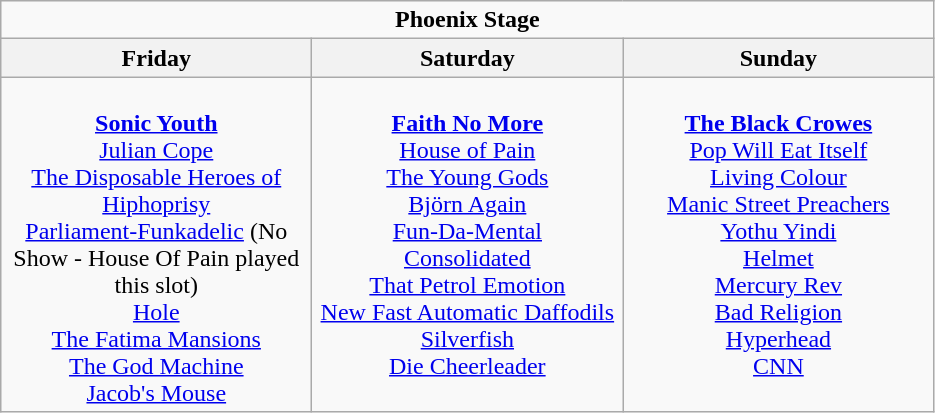<table class="wikitable">
<tr>
<td colspan="4" style="text-align:center;"><strong>Phoenix Stage</strong></td>
</tr>
<tr>
<th>Friday</th>
<th>Saturday</th>
<th>Sunday</th>
</tr>
<tr>
<td style="text-align:center; vertical-align:top; width:200px;"><br><strong><a href='#'>Sonic Youth</a></strong><br>
<a href='#'>Julian Cope</a><br>
<a href='#'>The Disposable Heroes of Hiphoprisy</a><br>
<a href='#'>Parliament-Funkadelic</a> (No Show - House Of Pain played this slot)<br>
<a href='#'>Hole</a><br>
<a href='#'>The Fatima Mansions</a><br>
<a href='#'>The God Machine</a><br>
<a href='#'>Jacob's Mouse</a></td>
<td style="text-align:center; vertical-align:top; width:200px;"><br><strong><a href='#'>Faith No More</a></strong><br>
<a href='#'>House of Pain</a><br>
<a href='#'>The Young Gods</a><br>
<a href='#'>Björn Again</a><br>
<a href='#'>Fun-Da-Mental</a><br>
<a href='#'>Consolidated</a><br>
<a href='#'>That Petrol Emotion</a><br>
<a href='#'>New Fast Automatic Daffodils</a><br>
<a href='#'>Silverfish</a><br>
<a href='#'>Die Cheerleader</a></td>
<td style="text-align:center; vertical-align:top; width:200px;"><br><strong><a href='#'>The Black Crowes</a></strong><br>
<a href='#'>Pop Will Eat Itself</a><br>
<a href='#'>Living Colour</a><br>
<a href='#'>Manic Street Preachers</a><br>
<a href='#'>Yothu Yindi</a><br>
<a href='#'>Helmet</a><br>
<a href='#'>Mercury Rev</a><br>
<a href='#'>Bad Religion</a><br>
<a href='#'>Hyperhead</a><br>
<a href='#'>CNN</a></td>
</tr>
</table>
